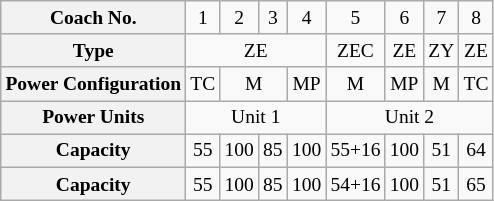<table class="wikitable" style="text-align: center; font-size: small;">
<tr>
<th>Coach No.</th>
<td>1</td>
<td>2</td>
<td>3</td>
<td>4</td>
<td>5</td>
<td>6</td>
<td>7</td>
<td>8</td>
</tr>
<tr>
<th>Type</th>
<td colspan=4>ZE</td>
<td colspan=1>ZEC</td>
<td colspan=1>ZE</td>
<td colspan=1>ZY</td>
<td colspan=1>ZE</td>
</tr>
<tr>
<th>Power Configuration</th>
<td colspan="1">TC</td>
<td colspan="2">M</td>
<td colspan="1">MP</td>
<td colspan="1">M</td>
<td colspan="1">MP</td>
<td colspan="1">M</td>
<td colspan="1">TC</td>
</tr>
<tr>
<th>Power Units</th>
<td colspan="4">Unit 1</td>
<td colspan="4">Unit 2</td>
</tr>
<tr>
<th>Capacity</th>
<td>55</td>
<td>100</td>
<td>85</td>
<td>100</td>
<td>55+16</td>
<td>100</td>
<td>51</td>
<td>64</td>
</tr>
<tr>
<th>Capacity</th>
<td>55</td>
<td>100</td>
<td>85</td>
<td>100</td>
<td>54+16</td>
<td>100</td>
<td>51</td>
<td>65</td>
</tr>
</table>
